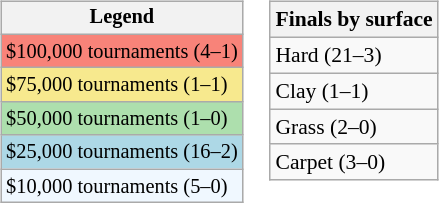<table>
<tr valign=top>
<td><br><table class=wikitable style=font-size:85%>
<tr>
<th>Legend</th>
</tr>
<tr style=background:#f88379>
<td>$100,000 tournaments (4–1)</td>
</tr>
<tr style=background:#f7e98e>
<td>$75,000 tournaments (1–1)</td>
</tr>
<tr style=background:#addfad>
<td>$50,000 tournaments (1–0)</td>
</tr>
<tr style=background:lightblue>
<td>$25,000 tournaments (16–2)</td>
</tr>
<tr style=background:#f0f8ff>
<td>$10,000 tournaments (5–0)</td>
</tr>
</table>
</td>
<td><br><table class=wikitable style=font-size:90%>
<tr>
<th>Finals by surface</th>
</tr>
<tr>
<td>Hard (21–3)</td>
</tr>
<tr>
<td>Clay (1–1)</td>
</tr>
<tr>
<td>Grass (2–0)</td>
</tr>
<tr>
<td>Carpet (3–0)</td>
</tr>
</table>
</td>
</tr>
</table>
